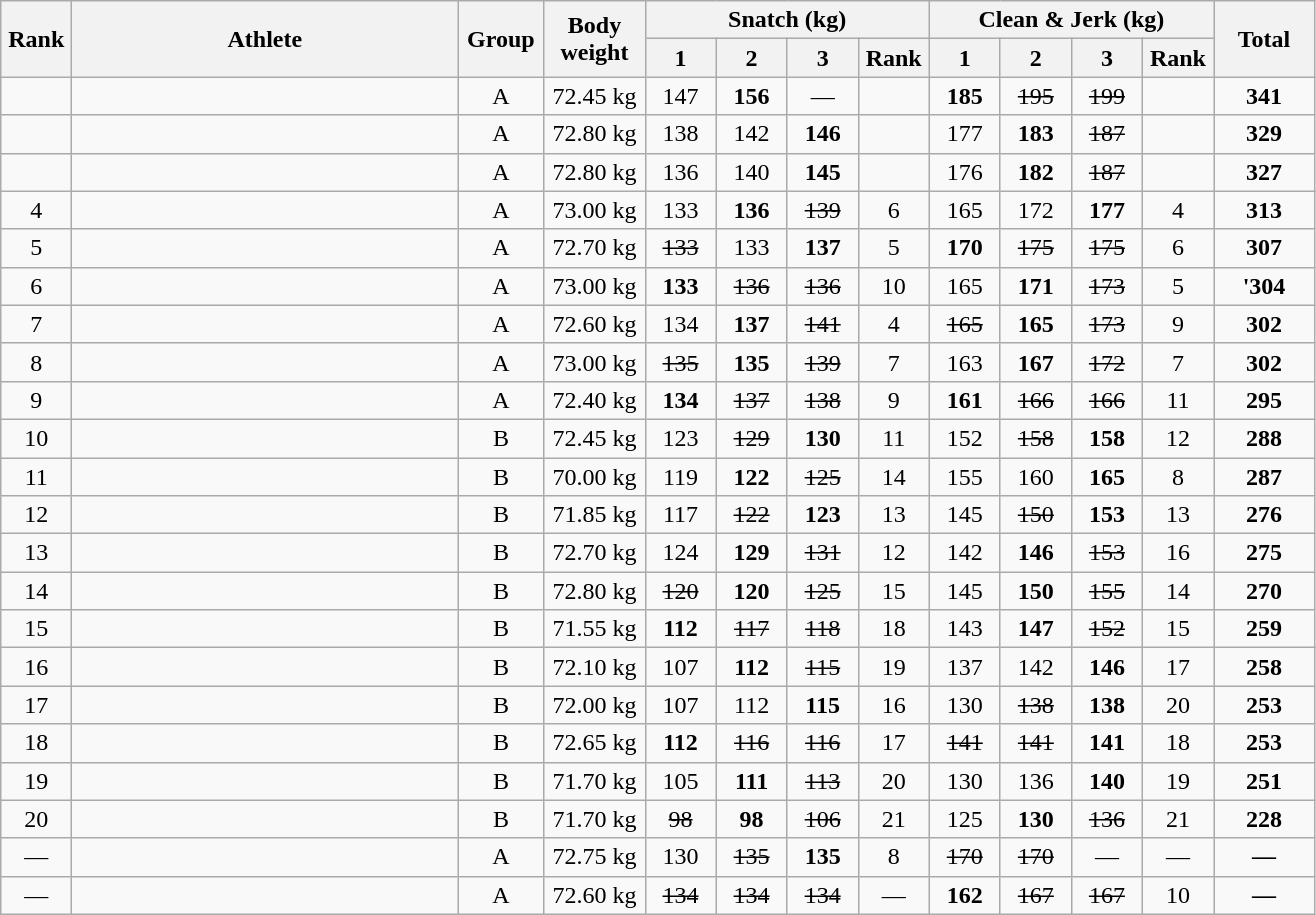<table class = "wikitable" style="text-align:center;">
<tr>
<th rowspan=2 width=40>Rank</th>
<th rowspan=2 width=250>Athlete</th>
<th rowspan=2 width=50>Group</th>
<th rowspan=2 width=60>Body weight</th>
<th colspan=4>Snatch (kg)</th>
<th colspan=4>Clean & Jerk (kg)</th>
<th rowspan=2 width=60>Total</th>
</tr>
<tr>
<th width=40>1</th>
<th width=40>2</th>
<th width=40>3</th>
<th width=40>Rank</th>
<th width=40>1</th>
<th width=40>2</th>
<th width=40>3</th>
<th width=40>Rank</th>
</tr>
<tr>
<td></td>
<td align=left></td>
<td>A</td>
<td>72.45 kg</td>
<td>147</td>
<td><strong>156</strong></td>
<td>—</td>
<td></td>
<td><strong>185</strong></td>
<td><s>195</s></td>
<td><s>199</s></td>
<td></td>
<td><strong>341</strong></td>
</tr>
<tr>
<td></td>
<td align=left></td>
<td>A</td>
<td>72.80 kg</td>
<td>138</td>
<td>142</td>
<td><strong>146</strong></td>
<td></td>
<td>177</td>
<td><strong>183</strong></td>
<td><s>187</s></td>
<td></td>
<td><strong>329</strong></td>
</tr>
<tr>
<td></td>
<td align=left></td>
<td>A</td>
<td>72.80 kg</td>
<td>136</td>
<td>140</td>
<td><strong>145</strong></td>
<td></td>
<td>176</td>
<td><strong>182</strong></td>
<td><s>187</s></td>
<td></td>
<td><strong>327</strong></td>
</tr>
<tr>
<td>4</td>
<td align=left></td>
<td>A</td>
<td>73.00 kg</td>
<td>133</td>
<td><strong>136</strong></td>
<td><s>139</s></td>
<td>6</td>
<td>165</td>
<td>172</td>
<td><strong>177</strong></td>
<td>4</td>
<td><strong>313</strong></td>
</tr>
<tr>
<td>5</td>
<td align=left></td>
<td>A</td>
<td>72.70 kg</td>
<td><s>133</s></td>
<td>133</td>
<td><strong>137</strong></td>
<td>5</td>
<td><strong>170</strong></td>
<td><s>175</s></td>
<td><s>175</s></td>
<td>6</td>
<td><strong>307</strong></td>
</tr>
<tr>
<td>6</td>
<td align=left></td>
<td>A</td>
<td>73.00 kg</td>
<td><strong>133</strong></td>
<td><s>136</s></td>
<td><s>136</s></td>
<td>10</td>
<td>165</td>
<td><strong>171</strong></td>
<td><s>173</s></td>
<td>5</td>
<td><strong>'304</strong></td>
</tr>
<tr>
<td>7</td>
<td align=left></td>
<td>A</td>
<td>72.60 kg</td>
<td>134</td>
<td><strong>137</strong></td>
<td><s>141</s></td>
<td>4</td>
<td><s>165</s></td>
<td><strong>165</strong></td>
<td><s>173</s></td>
<td>9</td>
<td><strong>302</strong></td>
</tr>
<tr>
<td>8</td>
<td align=left></td>
<td>A</td>
<td>73.00 kg</td>
<td><s>135</s></td>
<td><strong>135</strong></td>
<td><s>139</s></td>
<td>7</td>
<td>163</td>
<td><strong>167</strong></td>
<td><s>172</s></td>
<td>7</td>
<td><strong>302</strong></td>
</tr>
<tr>
<td>9</td>
<td align=left></td>
<td>A</td>
<td>72.40 kg</td>
<td><strong>134</strong></td>
<td><s>137</s></td>
<td><s>138</s></td>
<td>9</td>
<td><strong>161</strong></td>
<td><s>166</s></td>
<td><s>166</s></td>
<td>11</td>
<td><strong>295</strong></td>
</tr>
<tr>
<td>10</td>
<td align=left></td>
<td>B</td>
<td>72.45 kg</td>
<td>123</td>
<td><s>129</s></td>
<td><strong>130</strong></td>
<td>11</td>
<td>152</td>
<td><s>158</s></td>
<td><strong>158</strong></td>
<td>12</td>
<td><strong>288</strong></td>
</tr>
<tr>
<td>11</td>
<td align=left></td>
<td>B</td>
<td>70.00 kg</td>
<td>119</td>
<td><strong>122</strong></td>
<td><s>125</s></td>
<td>14</td>
<td>155</td>
<td>160</td>
<td><strong>165</strong></td>
<td>8</td>
<td><strong>287</strong></td>
</tr>
<tr>
<td>12</td>
<td align=left></td>
<td>B</td>
<td>71.85 kg</td>
<td>117</td>
<td><s>122</s></td>
<td><strong>123</strong></td>
<td>13</td>
<td>145</td>
<td><s>150</s></td>
<td><strong>153</strong></td>
<td>13</td>
<td><strong>276</strong></td>
</tr>
<tr>
<td>13</td>
<td align=left></td>
<td>B</td>
<td>72.70 kg</td>
<td>124</td>
<td><strong>129</strong></td>
<td><s>131</s></td>
<td>12</td>
<td>142</td>
<td><strong>146</strong></td>
<td><s>153</s></td>
<td>16</td>
<td><strong>275</strong></td>
</tr>
<tr>
<td>14</td>
<td align=left></td>
<td>B</td>
<td>72.80 kg</td>
<td><s>120</s></td>
<td><strong>120</strong></td>
<td><s>125</s></td>
<td>15</td>
<td>145</td>
<td><strong>150</strong></td>
<td><s>155</s></td>
<td>14</td>
<td><strong>270</strong></td>
</tr>
<tr>
<td>15</td>
<td align=left></td>
<td>B</td>
<td>71.55 kg</td>
<td><strong>112</strong></td>
<td><s>117</s></td>
<td><s>118</s></td>
<td>18</td>
<td>143</td>
<td><strong>147</strong></td>
<td><s>152</s></td>
<td>15</td>
<td><strong>259</strong></td>
</tr>
<tr>
<td>16</td>
<td align=left></td>
<td>B</td>
<td>72.10 kg</td>
<td>107</td>
<td><strong>112</strong></td>
<td><s>115</s></td>
<td>19</td>
<td>137</td>
<td>142</td>
<td><strong>146</strong></td>
<td>17</td>
<td><strong>258</strong></td>
</tr>
<tr>
<td>17</td>
<td align=left></td>
<td>B</td>
<td>72.00 kg</td>
<td>107</td>
<td>112</td>
<td><strong>115</strong></td>
<td>16</td>
<td>130</td>
<td><s>138</s></td>
<td><strong>138</strong></td>
<td>20</td>
<td><strong>253</strong></td>
</tr>
<tr>
<td>18</td>
<td align=left></td>
<td>B</td>
<td>72.65 kg</td>
<td><strong>112</strong></td>
<td><s>116</s></td>
<td><s>116</s></td>
<td>17</td>
<td><s>141</s></td>
<td><s>141</s></td>
<td><strong>141</strong></td>
<td>18</td>
<td><strong>253</strong></td>
</tr>
<tr>
<td>19</td>
<td align=left></td>
<td>B</td>
<td>71.70 kg</td>
<td>105</td>
<td><strong>111</strong></td>
<td><s>113</s></td>
<td>20</td>
<td>130</td>
<td>136</td>
<td><strong>140</strong></td>
<td>19</td>
<td><strong>251</strong></td>
</tr>
<tr>
<td>20</td>
<td align=left></td>
<td>B</td>
<td>71.70 kg</td>
<td><s>98</s></td>
<td><strong>98</strong></td>
<td><s>106</s></td>
<td>21</td>
<td>125</td>
<td><strong>130</strong></td>
<td><s>136</s></td>
<td>21</td>
<td><strong>228</strong></td>
</tr>
<tr>
<td>—</td>
<td align=left></td>
<td>A</td>
<td>72.75 kg</td>
<td>130</td>
<td><s>135</s></td>
<td><strong>135</strong></td>
<td>8</td>
<td><s>170</s></td>
<td><s>170</s></td>
<td>—</td>
<td>—</td>
<td><strong>—</strong></td>
</tr>
<tr>
<td>—</td>
<td align=left></td>
<td>A</td>
<td>72.60 kg</td>
<td><s>134</s></td>
<td><s>134</s></td>
<td><s>134</s></td>
<td>—</td>
<td><strong>162</strong></td>
<td><s>167</s></td>
<td><s>167</s></td>
<td>10</td>
<td><strong>—</strong></td>
</tr>
</table>
